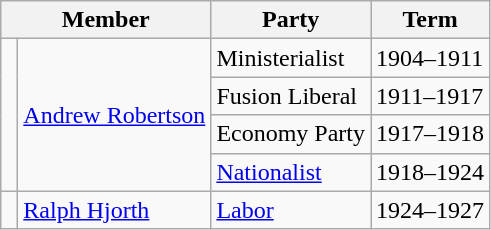<table class="wikitable">
<tr>
<th colspan="2">Member</th>
<th>Party</th>
<th>Term</th>
</tr>
<tr>
<td rowspan=4 > </td>
<td rowspan=4><a href='#'>Andrew Robertson</a></td>
<td>Ministerialist</td>
<td>1904–1911</td>
</tr>
<tr>
<td>Fusion Liberal</td>
<td>1911–1917</td>
</tr>
<tr>
<td>Economy Party</td>
<td>1917–1918</td>
</tr>
<tr>
<td><a href='#'>Nationalist</a></td>
<td>1918–1924</td>
</tr>
<tr>
<td> </td>
<td><a href='#'>Ralph Hjorth</a></td>
<td><a href='#'>Labor</a></td>
<td>1924–1927</td>
</tr>
</table>
